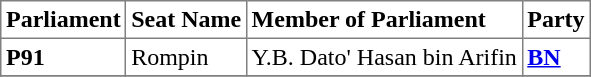<table class="toccolours sortable" border="1" cellpadding="3" style="border-collapse:collapse; text-align: left;">
<tr>
<th align="center">Parliament</th>
<th>Seat Name</th>
<th>Member of Parliament</th>
<th>Party</th>
</tr>
<tr>
<th align="left">P91</th>
<td>Rompin</td>
<td>Y.B. Dato' Hasan bin Arifin</td>
<td><strong><a href='#'>BN</a></strong></td>
</tr>
<tr>
</tr>
</table>
